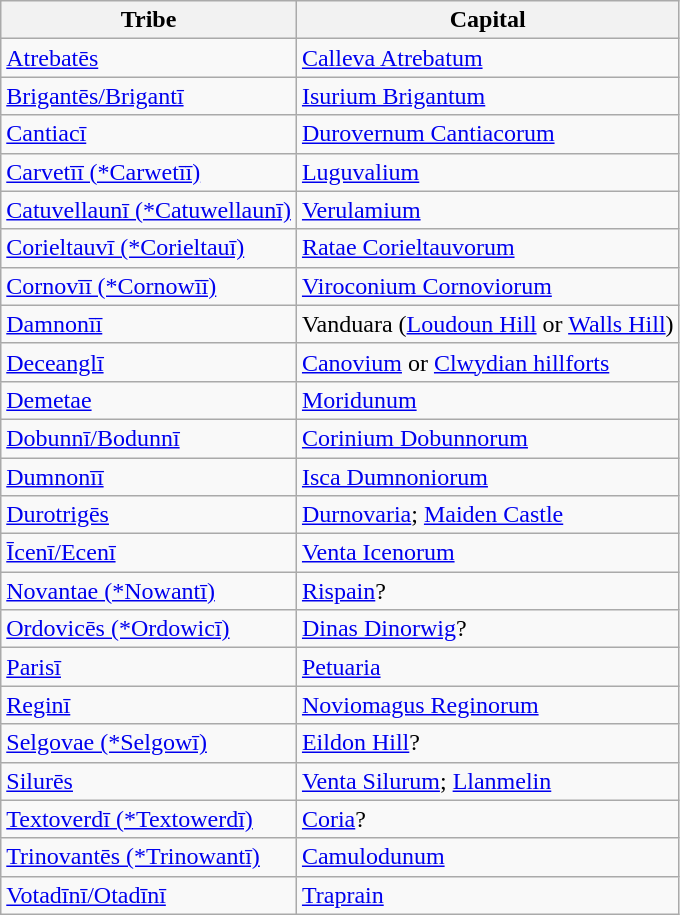<table class="wikitable sortable">
<tr>
<th>Tribe</th>
<th>Capital</th>
</tr>
<tr>
<td><a href='#'>Atrebatēs</a></td>
<td><a href='#'>Calleva Atrebatum</a></td>
</tr>
<tr>
<td><a href='#'>Brigantēs/Brigantī</a></td>
<td><a href='#'>Isurium Brigantum</a></td>
</tr>
<tr>
<td><a href='#'>Cantiacī</a></td>
<td><a href='#'>Durovernum Cantiacorum</a></td>
</tr>
<tr>
<td><a href='#'>Carvetīī (*Carwetīī)</a></td>
<td><a href='#'>Luguvalium</a></td>
</tr>
<tr>
<td><a href='#'>Catuvellaunī (*Catuwellaunī)</a></td>
<td><a href='#'>Verulamium</a></td>
</tr>
<tr>
<td><a href='#'>Corieltauvī (*Corieltauī)</a></td>
<td><a href='#'>Ratae Corieltauvorum</a></td>
</tr>
<tr>
<td><a href='#'>Cornovīī (*Cornowīī)</a></td>
<td><a href='#'>Viroconium Cornoviorum</a></td>
</tr>
<tr>
<td><a href='#'>Damnonīī</a></td>
<td>Vanduara (<a href='#'>Loudoun Hill</a> or <a href='#'>Walls Hill</a>)</td>
</tr>
<tr>
<td><a href='#'>Deceanglī</a></td>
<td><a href='#'>Canovium</a> or <a href='#'>Clwydian hillforts</a></td>
</tr>
<tr>
<td><a href='#'>Demetae</a></td>
<td><a href='#'>Moridunum</a></td>
</tr>
<tr>
<td><a href='#'>Dobunnī/Bodunnī</a></td>
<td><a href='#'>Corinium Dobunnorum</a></td>
</tr>
<tr>
<td><a href='#'>Dumnonīī</a></td>
<td><a href='#'>Isca Dumnoniorum</a></td>
</tr>
<tr>
<td><a href='#'>Durotrigēs</a></td>
<td><a href='#'>Durnovaria</a>; <a href='#'>Maiden Castle</a></td>
</tr>
<tr>
<td><a href='#'>Īcenī/Ecenī</a></td>
<td><a href='#'>Venta Icenorum</a></td>
</tr>
<tr>
<td><a href='#'>Novantae (*Nowantī)</a></td>
<td><a href='#'>Rispain</a>?</td>
</tr>
<tr>
<td><a href='#'>Ordovicēs (*Ordowicī)</a></td>
<td><a href='#'>Dinas Dinorwig</a>?</td>
</tr>
<tr>
<td><a href='#'>Parisī</a></td>
<td><a href='#'>Petuaria</a></td>
</tr>
<tr>
<td><a href='#'>Reginī</a></td>
<td><a href='#'>Noviomagus Reginorum</a></td>
</tr>
<tr>
<td><a href='#'>Selgovae (*Selgowī)</a></td>
<td><a href='#'>Eildon Hill</a>?</td>
</tr>
<tr>
<td><a href='#'>Silurēs</a></td>
<td><a href='#'>Venta Silurum</a>; <a href='#'>Llanmelin</a></td>
</tr>
<tr>
<td><a href='#'>Textoverdī (*Textowerdī)</a></td>
<td><a href='#'>Coria</a>?</td>
</tr>
<tr>
<td><a href='#'>Trinovantēs (*Trinowantī)</a></td>
<td><a href='#'>Camulodunum</a></td>
</tr>
<tr>
<td><a href='#'>Votadīnī/Otadīnī</a></td>
<td><a href='#'>Traprain</a></td>
</tr>
</table>
